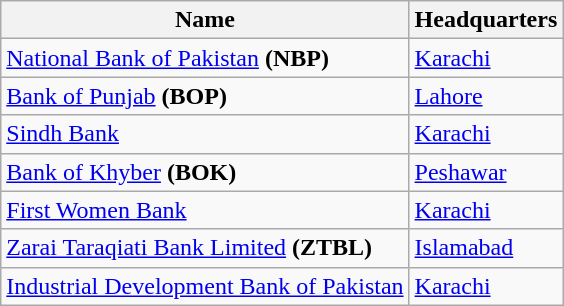<table class="wikitable sortable">
<tr>
<th>Name</th>
<th>Headquarters</th>
</tr>
<tr>
<td><a href='#'>National Bank of Pakistan</a> <strong>(NBP)</strong></td>
<td><a href='#'>Karachi</a></td>
</tr>
<tr>
<td><a href='#'>Bank of Punjab</a> <strong>(BOP)</strong></td>
<td><a href='#'>Lahore</a></td>
</tr>
<tr>
<td><a href='#'>Sindh Bank</a></td>
<td><a href='#'>Karachi</a></td>
</tr>
<tr>
<td><a href='#'>Bank of Khyber</a> <strong>(BOK)</strong></td>
<td><a href='#'>Peshawar</a></td>
</tr>
<tr>
<td><a href='#'>First Women Bank</a></td>
<td><a href='#'>Karachi</a></td>
</tr>
<tr>
<td><a href='#'>Zarai Taraqiati Bank Limited</a> <strong>(ZTBL)</strong></td>
<td><a href='#'>Islamabad</a></td>
</tr>
<tr>
<td><a href='#'>Industrial Development Bank of Pakistan</a></td>
<td><a href='#'>Karachi</a></td>
</tr>
</table>
